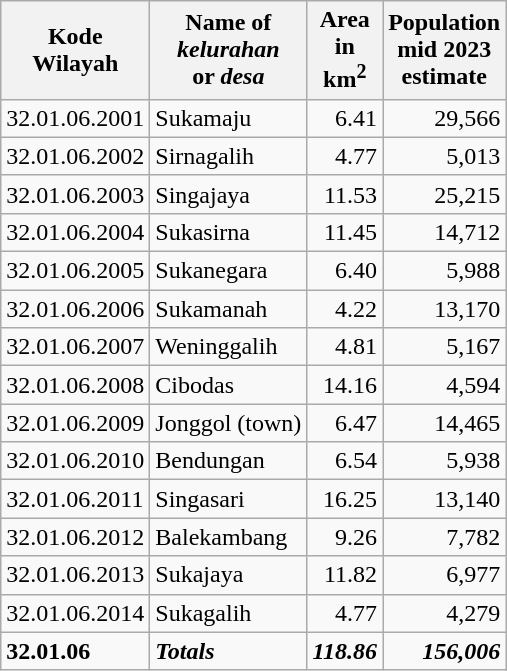<table class="wikitable">
<tr>
<th>Kode <br>Wilayah</th>
<th>Name of <br> <em>kelurahan</em><br> or <em>desa</em></th>
<th>Area <br>in <br>km<sup>2</sup></th>
<th>Population<br>mid 2023<br>estimate</th>
</tr>
<tr>
<td>32.01.06.2001</td>
<td>Sukamaju</td>
<td align="right">6.41</td>
<td align="right">29,566</td>
</tr>
<tr>
<td>32.01.06.2002</td>
<td>Sirnagalih</td>
<td align="right">4.77</td>
<td align="right">5,013</td>
</tr>
<tr>
<td>32.01.06.2003</td>
<td>Singajaya</td>
<td align="right">11.53</td>
<td align="right">25,215</td>
</tr>
<tr>
<td>32.01.06.2004</td>
<td>Sukasirna</td>
<td align="right">11.45</td>
<td align="right">14,712</td>
</tr>
<tr>
<td>32.01.06.2005</td>
<td>Sukanegara</td>
<td align="right">6.40</td>
<td align="right">5,988</td>
</tr>
<tr>
<td>32.01.06.2006</td>
<td>Sukamanah</td>
<td align="right">4.22</td>
<td align="right">13,170</td>
</tr>
<tr>
<td>32.01.06.2007</td>
<td>Weninggalih</td>
<td align="right">4.81</td>
<td align="right">5,167</td>
</tr>
<tr>
<td>32.01.06.2008</td>
<td>Cibodas</td>
<td align="right">14.16</td>
<td align="right">4,594</td>
</tr>
<tr>
<td>32.01.06.2009</td>
<td>Jonggol (town)</td>
<td align="right">6.47</td>
<td align="right">14,465</td>
</tr>
<tr>
<td>32.01.06.2010</td>
<td>Bendungan</td>
<td align="right">6.54</td>
<td align="right">5,938</td>
</tr>
<tr>
<td>32.01.06.2011</td>
<td>Singasari</td>
<td align="right">16.25</td>
<td align="right">13,140</td>
</tr>
<tr>
<td>32.01.06.2012</td>
<td>Balekambang</td>
<td align="right">9.26</td>
<td align="right">7,782</td>
</tr>
<tr>
<td>32.01.06.2013</td>
<td>Sukajaya</td>
<td align="right">11.82</td>
<td align="right">6,977</td>
</tr>
<tr>
<td>32.01.06.2014</td>
<td>Sukagalih</td>
<td align="right">4.77</td>
<td align="right">4,279</td>
</tr>
<tr>
<td><strong>32.01.06</strong></td>
<td><strong><em>Totals</em></strong></td>
<td align="right"><strong><em>118.86</em></strong></td>
<td align="right"><strong><em>156,006</em></strong></td>
</tr>
</table>
